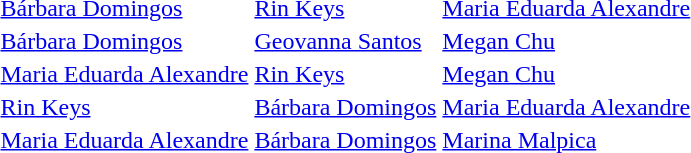<table>
<tr>
<th scope=row style="text-align:left"></th>
<td valign=top><br></td>
<td valign=top><br></td>
<td valign=top><br></td>
</tr>
<tr>
<th scope=row style="text-align:left"></th>
<td> <a href='#'>Bárbara Domingos</a></td>
<td> <a href='#'>Rin Keys</a></td>
<td> <a href='#'>Maria Eduarda Alexandre</a></td>
</tr>
<tr>
<th scope=row style="text-align:left"></th>
<td> <a href='#'>Bárbara Domingos</a></td>
<td> <a href='#'>Geovanna Santos</a></td>
<td> <a href='#'>Megan Chu</a></td>
</tr>
<tr>
<th scope=row style="text-align:left"></th>
<td> <a href='#'>Maria Eduarda Alexandre</a></td>
<td> <a href='#'>Rin Keys</a></td>
<td> <a href='#'>Megan Chu</a></td>
</tr>
<tr>
<th scope=row style="text-align:left"></th>
<td> <a href='#'>Rin Keys</a></td>
<td> <a href='#'>Bárbara Domingos</a></td>
<td> <a href='#'>Maria Eduarda Alexandre</a></td>
</tr>
<tr>
<th scope=row style="text-align:left"></th>
<td> <a href='#'>Maria Eduarda Alexandre</a></td>
<td> <a href='#'>Bárbara Domingos</a></td>
<td> <a href='#'>Marina Malpica</a></td>
</tr>
<tr>
<th scope=row style="text-align:left"></th>
<td valign=top><br></td>
<td valign=top><br></td>
<td valign=top><br></td>
</tr>
<tr>
<th scope=row style="text-align:left"></th>
<td valign=top><br></td>
<td valign=top><br></td>
<td valign=top><br></td>
</tr>
<tr>
<th scope=row style="text-align:left"></th>
<td valign=top><br></td>
<td valign=top><br></td>
<td valign=top><br></td>
</tr>
</table>
